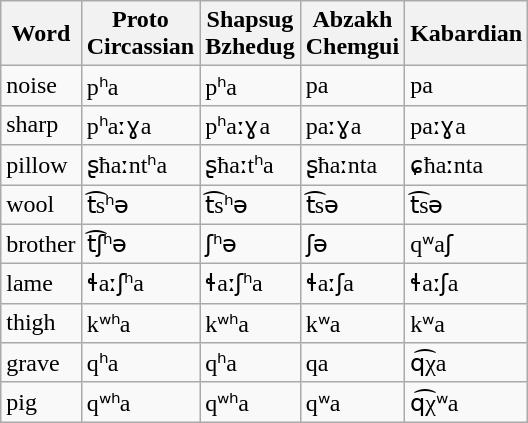<table class="wikitable" border="1" text-align="right">
<tr>
<th>Word</th>
<th>Proto<br>Circassian</th>
<th>Shapsug<br>Bzhedug</th>
<th>Abzakh<br>Chemgui</th>
<th>Kabardian</th>
</tr>
<tr>
<td>noise</td>
<td>pʰa </td>
<td>pʰa </td>
<td>pa </td>
<td>pa </td>
</tr>
<tr>
<td>sharp</td>
<td>pʰaːɣa </td>
<td>pʰaːɣa </td>
<td>paːɣa </td>
<td>paːɣa </td>
</tr>
<tr>
<td>pillow</td>
<td>ʂħaːntʰa </td>
<td>ʂħaːtʰa </td>
<td>ʂħaːnta </td>
<td>ɕħaːnta </td>
</tr>
<tr>
<td>wool</td>
<td>t͡sʰə </td>
<td>t͡sʰə </td>
<td>t͡sə </td>
<td>t͡sə </td>
</tr>
<tr>
<td>brother</td>
<td>t͡ʃʰə </td>
<td>ʃʰə </td>
<td>ʃə </td>
<td>qʷaʃ </td>
</tr>
<tr>
<td>lame</td>
<td>ɬaːʃʰa </td>
<td>ɬaːʃʰa </td>
<td>ɬaːʃa </td>
<td>ɬaːʃa </td>
</tr>
<tr>
<td>thigh</td>
<td>kʷʰa </td>
<td>kʷʰa </td>
<td>kʷa </td>
<td>kʷa </td>
</tr>
<tr>
<td>grave</td>
<td>qʰa </td>
<td>qʰa </td>
<td>qa </td>
<td>q͡χa </td>
</tr>
<tr>
<td>pig</td>
<td>qʷʰa </td>
<td>qʷʰa </td>
<td>qʷa </td>
<td>q͡χʷa </td>
</tr>
</table>
